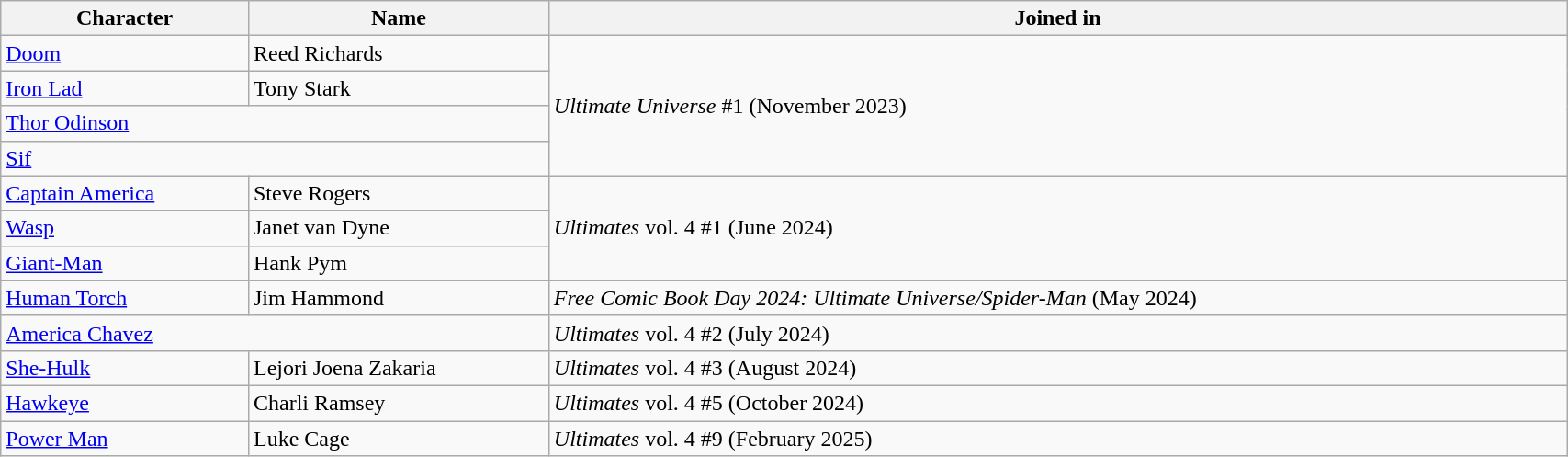<table class="wikitable sortable" style="width:90%;">
<tr>
<th>Character</th>
<th>Name</th>
<th>Joined in</th>
</tr>
<tr>
<td><a href='#'>Doom</a></td>
<td>Reed Richards</td>
<td rowspan="4"><em>Ultimate Universe</em> #1 (November 2023)</td>
</tr>
<tr>
<td><a href='#'>Iron Lad</a></td>
<td>Tony Stark</td>
</tr>
<tr>
<td colspan=2><a href='#'>Thor Odinson</a></td>
</tr>
<tr>
<td colspan=2><a href='#'>Sif</a></td>
</tr>
<tr>
<td><a href='#'>Captain America</a></td>
<td>Steve Rogers</td>
<td rowspan="3"><em>Ultimates</em> vol. 4 #1 (June 2024)</td>
</tr>
<tr>
<td><a href='#'>Wasp</a></td>
<td>Janet van Dyne</td>
</tr>
<tr>
<td><a href='#'>Giant-Man</a></td>
<td>Hank Pym</td>
</tr>
<tr>
<td><a href='#'>Human Torch</a></td>
<td>Jim Hammond</td>
<td><em>Free Comic Book Day 2024: Ultimate Universe/Spider-Man</em> (May 2024)</td>
</tr>
<tr>
<td colspan="2"><a href='#'>America Chavez</a></td>
<td><em>Ultimates</em> vol. 4 #2 (July 2024)</td>
</tr>
<tr>
<td><a href='#'>She-Hulk</a></td>
<td>Lejori Joena Zakaria</td>
<td><em>Ultimates</em> vol. 4 #3 (August 2024)</td>
</tr>
<tr>
<td><a href='#'>Hawkeye</a></td>
<td>Charli Ramsey</td>
<td><em>Ultimates</em> vol. 4 #5 (October 2024)</td>
</tr>
<tr>
<td><a href='#'>Power Man</a></td>
<td>Luke Cage</td>
<td><em>Ultimates</em> vol. 4 #9 (February 2025)</td>
</tr>
</table>
